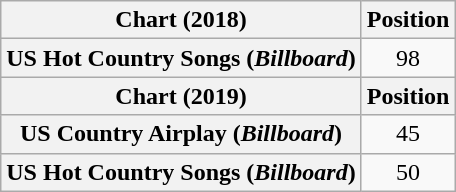<table class="wikitable plainrowheaders" style="text-align:center">
<tr>
<th scope="col">Chart (2018)</th>
<th scope="col">Position</th>
</tr>
<tr>
<th scope="row">US Hot Country Songs (<em>Billboard</em>)</th>
<td>98</td>
</tr>
<tr>
<th scope="col">Chart (2019)</th>
<th scope="col">Position</th>
</tr>
<tr>
<th scope="row">US Country Airplay (<em>Billboard</em>)</th>
<td>45</td>
</tr>
<tr>
<th scope="row">US Hot Country Songs (<em>Billboard</em>)</th>
<td>50</td>
</tr>
</table>
